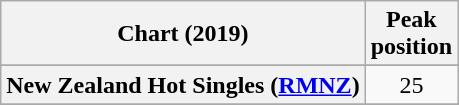<table class="wikitable sortable plainrowheaders" style="text-align:center">
<tr>
<th scope="col">Chart (2019)</th>
<th scope="col">Peak<br>position</th>
</tr>
<tr>
</tr>
<tr>
<th scope="row">New Zealand Hot Singles (<a href='#'>RMNZ</a>)</th>
<td>25</td>
</tr>
<tr>
</tr>
<tr>
</tr>
</table>
